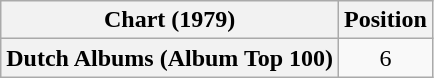<table class="wikitable plainrowheaders" style="text-align:center">
<tr>
<th scope="col">Chart (1979)</th>
<th scope="col">Position</th>
</tr>
<tr>
<th scope="row">Dutch Albums (Album Top 100)</th>
<td>6</td>
</tr>
</table>
